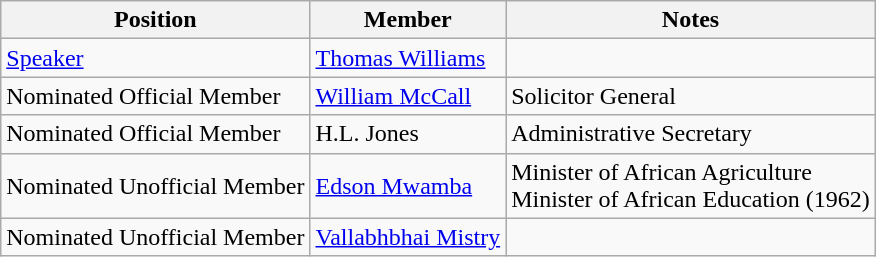<table class="wikitable sortable">
<tr>
<th>Position</th>
<th>Member</th>
<th>Notes</th>
</tr>
<tr>
<td><a href='#'>Speaker</a></td>
<td><a href='#'>Thomas Williams</a></td>
<td></td>
</tr>
<tr>
<td>Nominated Official Member</td>
<td><a href='#'>William McCall</a></td>
<td>Solicitor General</td>
</tr>
<tr>
<td>Nominated Official Member</td>
<td>H.L. Jones</td>
<td>Administrative Secretary</td>
</tr>
<tr>
<td>Nominated Unofficial Member</td>
<td><a href='#'>Edson Mwamba</a></td>
<td>Minister of African Agriculture<br>Minister of African Education (1962)</td>
</tr>
<tr>
<td>Nominated Unofficial Member</td>
<td><a href='#'>Vallabhbhai Mistry</a></td>
<td></td>
</tr>
</table>
